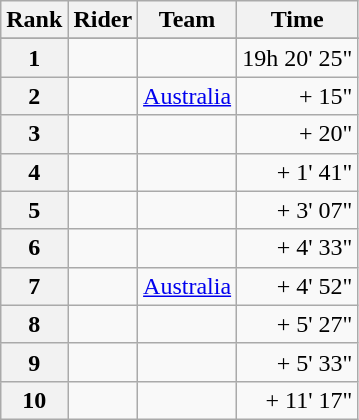<table class="wikitable" margin-bottom:0;">
<tr>
<th scope="col">Rank</th>
<th scope="col">Rider</th>
<th scope="col">Team</th>
<th scope="col">Time</th>
</tr>
<tr>
</tr>
<tr>
<th scope="row">1</th>
<td> </td>
<td></td>
<td align="right">19h 20' 25"</td>
</tr>
<tr>
<th scope="row">2</th>
<td></td>
<td><a href='#'>Australia</a></td>
<td align="right">+ 15"</td>
</tr>
<tr>
<th scope="row">3</th>
<td></td>
<td></td>
<td align="right">+ 20"</td>
</tr>
<tr>
<th scope="row">4</th>
<td></td>
<td></td>
<td align="right">+ 1' 41"</td>
</tr>
<tr>
<th scope="row">5</th>
<td></td>
<td></td>
<td align="right">+ 3' 07"</td>
</tr>
<tr>
<th scope="row">6</th>
<td></td>
<td></td>
<td align="right">+ 4' 33"</td>
</tr>
<tr>
<th scope="row">7</th>
<td> </td>
<td><a href='#'>Australia</a></td>
<td align="right">+ 4' 52"</td>
</tr>
<tr>
<th scope="row">8</th>
<td></td>
<td></td>
<td align="right">+ 5' 27"</td>
</tr>
<tr>
<th scope="row">9</th>
<td></td>
<td></td>
<td align="right">+ 5' 33"</td>
</tr>
<tr>
<th scope="row">10</th>
<td></td>
<td></td>
<td align="right">+ 11' 17"</td>
</tr>
</table>
